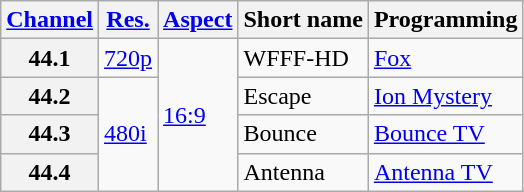<table class="wikitable">
<tr>
<th scope = "col"><a href='#'>Channel</a></th>
<th scope = "col"><a href='#'>Res.</a></th>
<th scope = "col"><a href='#'>Aspect</a></th>
<th scope = "col">Short name</th>
<th scope = "col">Programming</th>
</tr>
<tr>
<th scope = "row">44.1</th>
<td><a href='#'>720p</a></td>
<td rowspan="4"><a href='#'>16:9</a></td>
<td>WFFF-HD</td>
<td><a href='#'>Fox</a></td>
</tr>
<tr>
<th scope = "row">44.2</th>
<td rowspan="3"><a href='#'>480i</a></td>
<td>Escape</td>
<td><a href='#'>Ion Mystery</a></td>
</tr>
<tr>
<th scope = "row">44.3</th>
<td>Bounce</td>
<td><a href='#'>Bounce TV</a></td>
</tr>
<tr>
<th scope = "row">44.4</th>
<td>Antenna</td>
<td><a href='#'>Antenna TV</a></td>
</tr>
</table>
